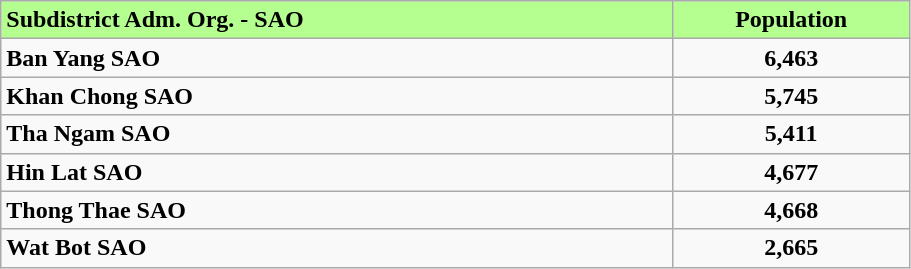<table class="wikitable" style="width:48%; display:inline-table;">
<tr>
<th scope="col" style= "width:74%; background: #b4ff90; text-align:left;"><strong>Subdistrict Adm. Org. - SAO</strong></th>
<th scope="col" style= "width:26%; background: #b4ff90; text-align:center;"><strong>Population</strong></th>
</tr>
<tr>
<td><strong>Ban Yang SAO</strong></td>
<td style="text-align:center;"><strong>6,463</strong></td>
</tr>
<tr>
<td><strong>Khan Chong SAO</strong></td>
<td style="text-align:center;"><strong>5,745</strong></td>
</tr>
<tr>
<td><strong>Tha Ngam SAO</strong></td>
<td style="text-align:center;"><strong>5,411</strong></td>
</tr>
<tr>
<td><strong>Hin Lat SAO</strong></td>
<td style="text-align:center;"><strong>4,677</strong></td>
</tr>
<tr>
<td><strong>Thong Thae SAO</strong></td>
<td style="text-align:center;"><strong>4,668</strong></td>
</tr>
<tr>
<td><strong>Wat Bot SAO</strong></td>
<td style="text-align:center;"><strong>2,665</strong></td>
</tr>
</table>
